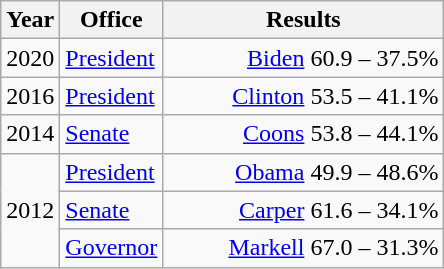<table class=wikitable>
<tr>
<th width="30">Year</th>
<th width="60">Office</th>
<th width="180">Results</th>
</tr>
<tr>
<td>2020</td>
<td><a href='#'>President</a></td>
<td align="right" ><a href='#'>Biden</a> 60.9 – 37.5%</td>
</tr>
<tr>
<td>2016</td>
<td><a href='#'>President</a></td>
<td align="right" ><a href='#'>Clinton</a> 53.5 – 41.1%</td>
</tr>
<tr>
<td>2014</td>
<td><a href='#'>Senate</a></td>
<td align="right" ><a href='#'>Coons</a> 53.8 – 44.1%</td>
</tr>
<tr>
<td rowspan="3">2012</td>
<td><a href='#'>President</a></td>
<td align="right" ><a href='#'>Obama</a> 49.9 – 48.6%</td>
</tr>
<tr>
<td><a href='#'>Senate</a></td>
<td align="right" ><a href='#'>Carper</a> 61.6 – 34.1%</td>
</tr>
<tr>
<td><a href='#'>Governor</a></td>
<td align="right" ><a href='#'>Markell</a> 67.0 – 31.3%</td>
</tr>
</table>
